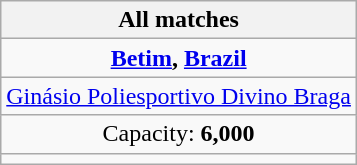<table class="wikitable" style="text-align:center">
<tr>
<th>All matches</th>
</tr>
<tr>
<td> <strong><a href='#'>Betim</a>, <a href='#'>Brazil</a></strong></td>
</tr>
<tr>
<td><a href='#'>Ginásio Poliesportivo Divino Braga</a></td>
</tr>
<tr>
<td>Capacity: <strong>6,000</strong></td>
</tr>
<tr>
<td></td>
</tr>
</table>
